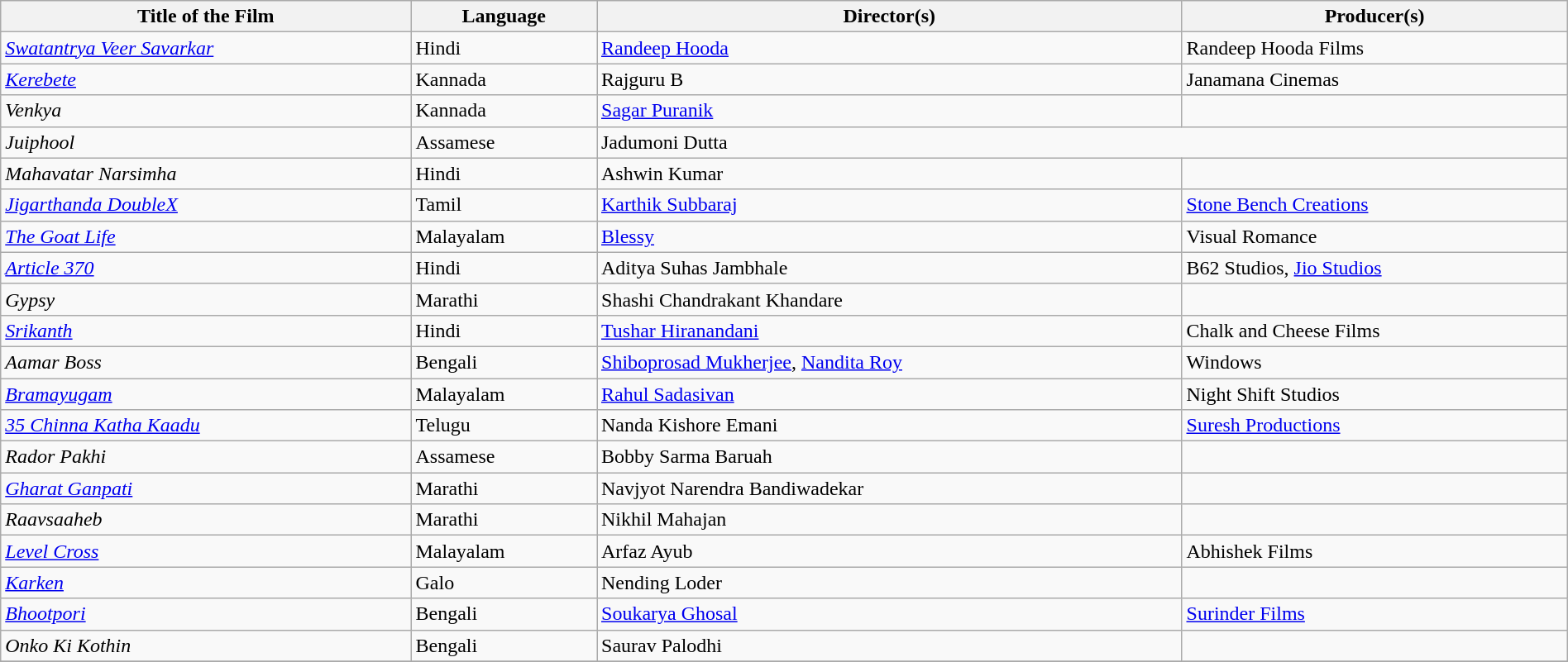<table class="sortable wikitable" style="width:100%; margin-bottom:4px" cellpadding="5">
<tr>
<th scope="col">Title of the Film</th>
<th scope="col">Language</th>
<th scope="col">Director(s)</th>
<th scope="col">Producer(s)</th>
</tr>
<tr>
<td><em><a href='#'>Swatantrya Veer Savarkar</a></em></td>
<td>Hindi</td>
<td><a href='#'>Randeep Hooda</a></td>
<td>Randeep Hooda Films</td>
</tr>
<tr>
<td><em><a href='#'>Kerebete</a></em></td>
<td>Kannada</td>
<td>Rajguru B</td>
<td>Janamana Cinemas</td>
</tr>
<tr>
<td><em>Venkya</em></td>
<td>Kannada</td>
<td><a href='#'>Sagar Puranik</a></td>
<td></td>
</tr>
<tr>
<td><em>Juiphool</em></td>
<td>Assamese</td>
<td colspan=2>Jadumoni Dutta</td>
</tr>
<tr>
<td><em>Mahavatar Narsimha</em></td>
<td>Hindi</td>
<td>Ashwin Kumar</td>
<td></td>
</tr>
<tr>
<td><em><a href='#'>Jigarthanda DoubleX</a></em></td>
<td>Tamil</td>
<td><a href='#'>Karthik Subbaraj</a></td>
<td><a href='#'>Stone Bench Creations</a></td>
</tr>
<tr>
<td><em><a href='#'>The Goat Life</a></em></td>
<td>Malayalam</td>
<td><a href='#'>Blessy</a></td>
<td>Visual Romance</td>
</tr>
<tr>
<td><em><a href='#'>Article 370</a></em></td>
<td>Hindi</td>
<td>Aditya Suhas Jambhale</td>
<td>B62 Studios, <a href='#'>Jio Studios</a></td>
</tr>
<tr>
<td><em>Gypsy</em></td>
<td>Marathi</td>
<td>Shashi Chandrakant Khandare</td>
<td></td>
</tr>
<tr>
<td><em><a href='#'>Srikanth</a></em></td>
<td>Hindi</td>
<td><a href='#'>Tushar Hiranandani</a></td>
<td>Chalk and Cheese Films</td>
</tr>
<tr>
<td><em>Aamar Boss</em></td>
<td>Bengali</td>
<td><a href='#'>Shiboprosad Mukherjee</a>, <a href='#'>Nandita Roy</a></td>
<td>Windows</td>
</tr>
<tr>
<td><em><a href='#'>Bramayugam</a></em></td>
<td>Malayalam</td>
<td><a href='#'>Rahul Sadasivan</a></td>
<td>Night Shift Studios</td>
</tr>
<tr>
<td><em><a href='#'>35 Chinna Katha Kaadu</a></em></td>
<td>Telugu</td>
<td>Nanda Kishore Emani</td>
<td><a href='#'>Suresh Productions</a></td>
</tr>
<tr>
<td><em>Rador Pakhi</em></td>
<td>Assamese</td>
<td>Bobby Sarma Baruah</td>
<td></td>
</tr>
<tr>
<td><em><a href='#'>Gharat Ganpati</a></em></td>
<td>Marathi</td>
<td>Navjyot Narendra Bandiwadekar</td>
<td></td>
</tr>
<tr>
<td><em>Raavsaaheb</em></td>
<td>Marathi</td>
<td>Nikhil Mahajan</td>
<td></td>
</tr>
<tr>
<td><a href='#'><em>Level Cross</em></a></td>
<td>Malayalam</td>
<td>Arfaz Ayub</td>
<td>Abhishek Films</td>
</tr>
<tr>
<td><em><a href='#'>Karken</a></em></td>
<td>Galo</td>
<td>Nending Loder</td>
<td></td>
</tr>
<tr>
<td><em><a href='#'>Bhootpori</a></em></td>
<td>Bengali</td>
<td><a href='#'>Soukarya Ghosal</a></td>
<td><a href='#'>Surinder Films</a></td>
</tr>
<tr>
<td><em>Onko Ki Kothin</em></td>
<td>Bengali</td>
<td>Saurav Palodhi</td>
<td></td>
</tr>
<tr>
</tr>
</table>
